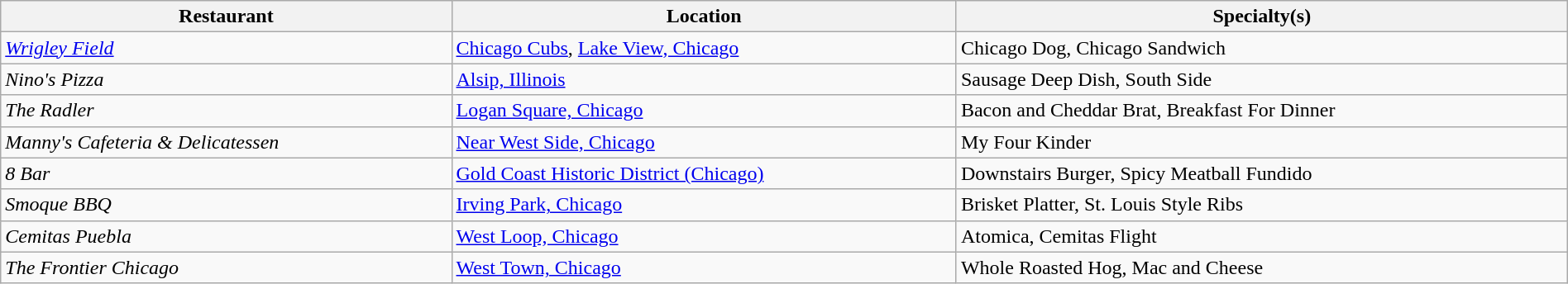<table class="wikitable" style="width:100%;">
<tr>
<th>Restaurant</th>
<th>Location</th>
<th>Specialty(s)</th>
</tr>
<tr>
<td><em><a href='#'>Wrigley Field</a></em></td>
<td><a href='#'>Chicago Cubs</a>, <a href='#'>Lake View, Chicago</a></td>
<td>Chicago Dog, Chicago Sandwich</td>
</tr>
<tr>
<td><em>Nino's Pizza</em></td>
<td><a href='#'>Alsip, Illinois</a></td>
<td>Sausage Deep Dish, South Side</td>
</tr>
<tr>
<td><em>The Radler</em></td>
<td><a href='#'>Logan Square, Chicago</a></td>
<td>Bacon and Cheddar Brat, Breakfast For Dinner</td>
</tr>
<tr>
<td><em>Manny's Cafeteria & Delicatessen</em></td>
<td><a href='#'>Near West Side, Chicago</a></td>
<td>My Four Kinder</td>
</tr>
<tr>
<td><em>8 Bar</em></td>
<td><a href='#'>Gold Coast Historic District (Chicago)</a></td>
<td>Downstairs Burger, Spicy Meatball Fundido</td>
</tr>
<tr>
<td><em>Smoque BBQ</em></td>
<td><a href='#'>Irving Park, Chicago</a></td>
<td>Brisket Platter, St. Louis Style Ribs</td>
</tr>
<tr>
<td><em>Cemitas Puebla</em></td>
<td><a href='#'>West Loop, Chicago</a></td>
<td>Atomica, Cemitas Flight</td>
</tr>
<tr>
<td><em>The Frontier Chicago</em></td>
<td><a href='#'>West Town, Chicago</a></td>
<td>Whole Roasted Hog, Mac and Cheese</td>
</tr>
</table>
